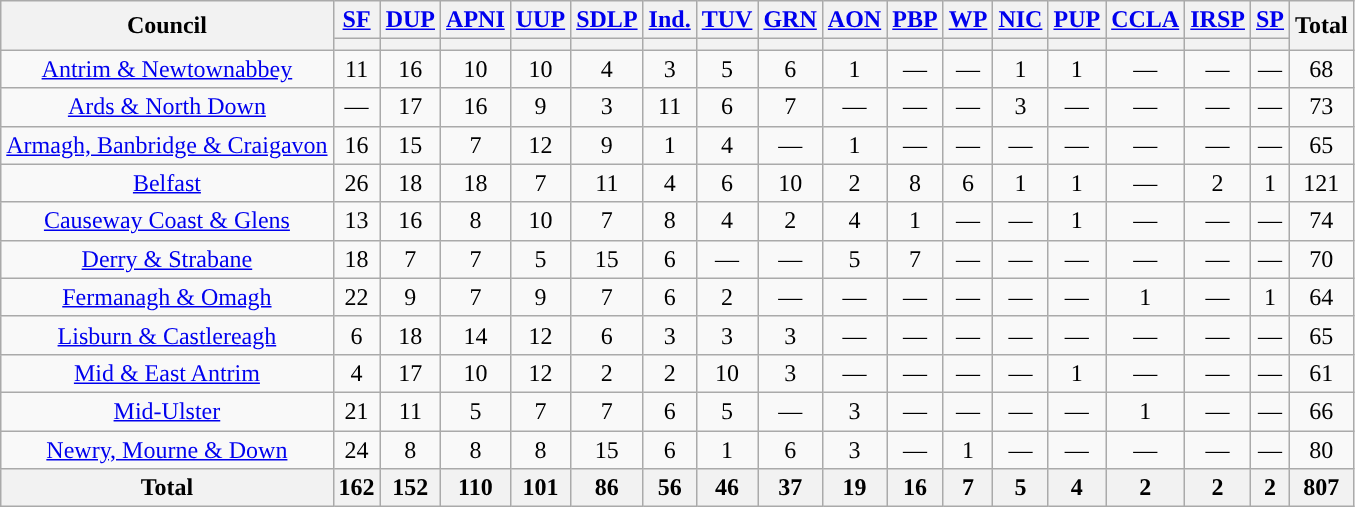<table class="wikitable sortable" style="text-align:center">
<tr>
<th rowspan=2>Council</th>
<th><a href='#'>SF</a></th>
<th><a href='#'>DUP</a></th>
<th><a href='#'>APNI</a></th>
<th><a href='#'>UUP</a></th>
<th><a href='#'>SDLP</a></th>
<th><a href='#'>Ind.</a></th>
<th><a href='#'>TUV</a></th>
<th><a href='#'>GRN</a></th>
<th><a href='#'>AON</a></th>
<th><a href='#'>PBP</a></th>
<th><a href='#'>WP</a></th>
<th><a href='#'>NIC</a></th>
<th><a href='#'>PUP</a></th>
<th><a href='#'>CCLA</a></th>
<th><a href='#'>IRSP</a></th>
<th><a href='#'>SP</a></th>
<th rowspan=2>Total</th>
</tr>
<tr>
<th style="background:"></th>
<th style="background:"></th>
<th style="background:"></th>
<th style="background:"></th>
<th style="background:"></th>
<th style="background:"></th>
<th style="background:"></th>
<th style="background:"></th>
<th style="background:"></th>
<th style="background:"></th>
<th style="background:"></th>
<th style="background:"></th>
<th style="background:"></th>
<th style="background:"></th>
<th style="background:"></th>
<th style="background:"></th>
</tr>
<tr>
<td><a href='#'>Antrim & Newtownabbey</a></td>
<td>11</td>
<td>16</td>
<td>10</td>
<td>10</td>
<td>4</td>
<td>3</td>
<td>5</td>
<td>6</td>
<td>1</td>
<td>—</td>
<td>—</td>
<td>1</td>
<td>1</td>
<td>—</td>
<td>—</td>
<td>—</td>
<td>68</td>
</tr>
<tr>
<td><a href='#'>Ards & North Down</a></td>
<td>—</td>
<td>17</td>
<td>16</td>
<td>9</td>
<td>3</td>
<td>11</td>
<td>6</td>
<td>7</td>
<td>—</td>
<td>—</td>
<td>—</td>
<td>3</td>
<td>—</td>
<td>—</td>
<td>—</td>
<td>—</td>
<td>73</td>
</tr>
<tr>
<td><a href='#'>Armagh, Banbridge & Craigavon</a></td>
<td>16</td>
<td>15</td>
<td>7</td>
<td>12</td>
<td>9</td>
<td>1</td>
<td>4</td>
<td>—</td>
<td>1</td>
<td>—</td>
<td>—</td>
<td>—</td>
<td>—</td>
<td>—</td>
<td>—</td>
<td>—</td>
<td>65</td>
</tr>
<tr>
<td><a href='#'>Belfast</a></td>
<td>26</td>
<td>18</td>
<td>18</td>
<td>7</td>
<td>11</td>
<td>4</td>
<td>6</td>
<td>10</td>
<td>2</td>
<td>8</td>
<td>6</td>
<td>1</td>
<td>1</td>
<td>—</td>
<td>2</td>
<td>1</td>
<td>121</td>
</tr>
<tr>
<td><a href='#'>Causeway Coast & Glens</a></td>
<td>13</td>
<td>16</td>
<td>8</td>
<td>10</td>
<td>7</td>
<td>8</td>
<td>4</td>
<td>2</td>
<td>4</td>
<td>1</td>
<td>—</td>
<td>—</td>
<td>1</td>
<td>—</td>
<td>—</td>
<td>—</td>
<td>74</td>
</tr>
<tr>
<td><a href='#'>Derry & Strabane</a></td>
<td>18</td>
<td>7</td>
<td>7</td>
<td>5</td>
<td>15</td>
<td>6</td>
<td>—</td>
<td>—</td>
<td>5</td>
<td>7</td>
<td>—</td>
<td>—</td>
<td>—</td>
<td>—</td>
<td>—</td>
<td>—</td>
<td>70</td>
</tr>
<tr>
<td><a href='#'>Fermanagh & Omagh</a></td>
<td>22</td>
<td>9</td>
<td>7</td>
<td>9</td>
<td>7</td>
<td>6</td>
<td>2</td>
<td>—</td>
<td>—</td>
<td>—</td>
<td>—</td>
<td>—</td>
<td>—</td>
<td>1</td>
<td>—</td>
<td>1</td>
<td>64</td>
</tr>
<tr>
<td><a href='#'>Lisburn & Castlereagh</a></td>
<td>6</td>
<td>18</td>
<td>14</td>
<td>12</td>
<td>6</td>
<td>3</td>
<td>3</td>
<td>3</td>
<td>—</td>
<td>—</td>
<td>—</td>
<td>—</td>
<td>—</td>
<td>—</td>
<td>—</td>
<td>—</td>
<td>65</td>
</tr>
<tr>
<td><a href='#'>Mid & East Antrim</a></td>
<td>4</td>
<td>17</td>
<td>10</td>
<td>12</td>
<td>2</td>
<td>2</td>
<td>10</td>
<td>3</td>
<td>—</td>
<td>—</td>
<td>—</td>
<td>—</td>
<td>1</td>
<td>—</td>
<td>—</td>
<td>—</td>
<td>61</td>
</tr>
<tr>
<td><a href='#'>Mid-Ulster</a></td>
<td>21</td>
<td>11</td>
<td>5</td>
<td>7</td>
<td>7</td>
<td>6</td>
<td>5</td>
<td>—</td>
<td>3</td>
<td>—</td>
<td>—</td>
<td>—</td>
<td>—</td>
<td>1</td>
<td>—</td>
<td>—</td>
<td>66</td>
</tr>
<tr>
<td><a href='#'>Newry, Mourne & Down</a></td>
<td>24</td>
<td>8</td>
<td>8</td>
<td>8</td>
<td>15</td>
<td>6</td>
<td>1</td>
<td>6</td>
<td>3</td>
<td>—</td>
<td>1</td>
<td>—</td>
<td>—</td>
<td>—</td>
<td>—</td>
<td>—</td>
<td>80</td>
</tr>
<tr>
<th>Total</th>
<th>162</th>
<th>152</th>
<th>110</th>
<th>101</th>
<th>86</th>
<th>56</th>
<th>46</th>
<th>37</th>
<th>19</th>
<th>16</th>
<th>7</th>
<th>5</th>
<th>4</th>
<th>2</th>
<th>2</th>
<th>2</th>
<th>807</th>
</tr>
</table>
